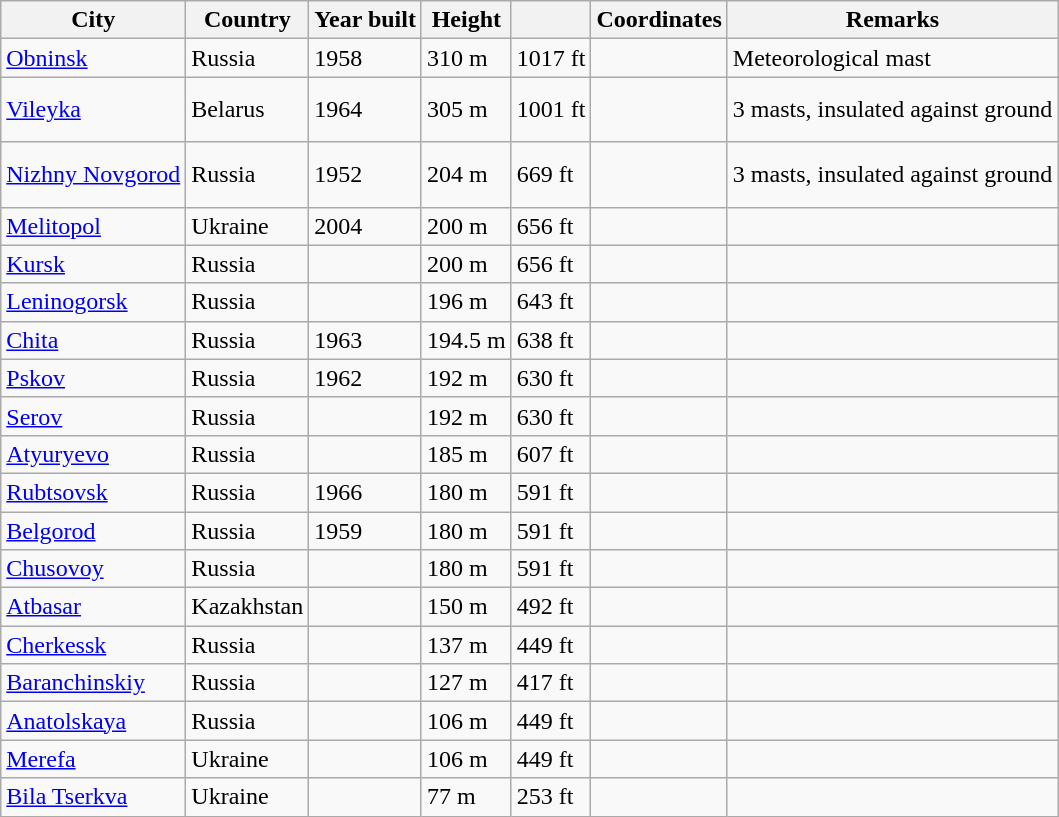<table class="wikitable">
<tr>
<th>City</th>
<th>Country</th>
<th>Year built</th>
<th>Height</th>
<th></th>
<th>Coordinates</th>
<th>Remarks</th>
</tr>
<tr>
<td><a href='#'>Obninsk</a></td>
<td>Russia</td>
<td>1958</td>
<td>310 m</td>
<td>1017 ft</td>
<td></td>
<td>Meteorological mast</td>
</tr>
<tr>
<td><a href='#'>Vileyka</a></td>
<td>Belarus</td>
<td>1964</td>
<td>305 m</td>
<td>1001 ft</td>
<td><br> <br> </td>
<td>3 masts, insulated against ground</td>
</tr>
<tr>
<td><a href='#'>Nizhny Novgorod</a></td>
<td>Russia</td>
<td>1952</td>
<td>204 m</td>
<td>669 ft</td>
<td><br> <br> </td>
<td>3 masts, insulated against ground</td>
</tr>
<tr>
<td><a href='#'>Melitopol</a></td>
<td>Ukraine</td>
<td>2004</td>
<td>200 m</td>
<td>656 ft</td>
<td></td>
<td></td>
</tr>
<tr>
<td><a href='#'>Kursk</a></td>
<td>Russia</td>
<td></td>
<td>200 m</td>
<td>656 ft</td>
<td></td>
<td></td>
</tr>
<tr>
<td><a href='#'>Leninogorsk</a></td>
<td>Russia</td>
<td></td>
<td>196 m</td>
<td>643 ft</td>
<td></td>
<td></td>
</tr>
<tr>
<td><a href='#'>Chita</a></td>
<td>Russia</td>
<td>1963</td>
<td>194.5 m</td>
<td>638 ft</td>
<td></td>
<td></td>
</tr>
<tr>
<td><a href='#'>Pskov</a></td>
<td>Russia</td>
<td>1962</td>
<td>192 m</td>
<td>630 ft</td>
<td></td>
<td></td>
</tr>
<tr>
<td><a href='#'>Serov</a></td>
<td>Russia</td>
<td></td>
<td>192 m</td>
<td>630 ft</td>
<td></td>
<td></td>
</tr>
<tr>
<td><a href='#'>Atyuryevo</a></td>
<td>Russia</td>
<td></td>
<td>185 m</td>
<td>607 ft</td>
<td></td>
<td></td>
</tr>
<tr>
<td><a href='#'>Rubtsovsk</a></td>
<td>Russia</td>
<td>1966</td>
<td>180 m</td>
<td>591 ft</td>
<td></td>
<td></td>
</tr>
<tr>
<td><a href='#'>Belgorod</a></td>
<td>Russia</td>
<td>1959</td>
<td>180 m</td>
<td>591 ft</td>
<td></td>
<td></td>
</tr>
<tr>
<td><a href='#'>Chusovoy</a></td>
<td>Russia</td>
<td></td>
<td>180 m</td>
<td>591 ft</td>
<td></td>
<td></td>
</tr>
<tr>
<td><a href='#'>Atbasar</a></td>
<td>Kazakhstan</td>
<td></td>
<td>150 m</td>
<td>492 ft</td>
<td></td>
<td></td>
</tr>
<tr>
<td><a href='#'>Cherkessk</a></td>
<td>Russia</td>
<td></td>
<td>137 m</td>
<td>449 ft</td>
<td></td>
<td></td>
</tr>
<tr>
<td><a href='#'>Baranchinskiy</a></td>
<td>Russia</td>
<td></td>
<td>127 m</td>
<td>417 ft</td>
<td></td>
<td></td>
</tr>
<tr>
<td><a href='#'>Anatolskaya</a></td>
<td>Russia</td>
<td></td>
<td>106 m</td>
<td>449 ft</td>
<td></td>
<td></td>
</tr>
<tr>
<td><a href='#'>Merefa</a></td>
<td>Ukraine</td>
<td></td>
<td>106 m</td>
<td>449 ft</td>
<td></td>
<td></td>
</tr>
<tr>
<td><a href='#'>Bila Tserkva</a></td>
<td>Ukraine</td>
<td></td>
<td>77 m</td>
<td>253 ft</td>
<td></td>
<td></td>
</tr>
</table>
